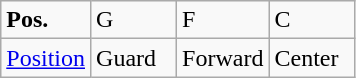<table class="wikitable">
<tr>
<td width="50"><strong>Pos.</strong></td>
<td width="50">G</td>
<td width="50">F</td>
<td width="50">C</td>
</tr>
<tr>
<td><a href='#'>Position</a></td>
<td>Guard</td>
<td>Forward</td>
<td>Center</td>
</tr>
</table>
